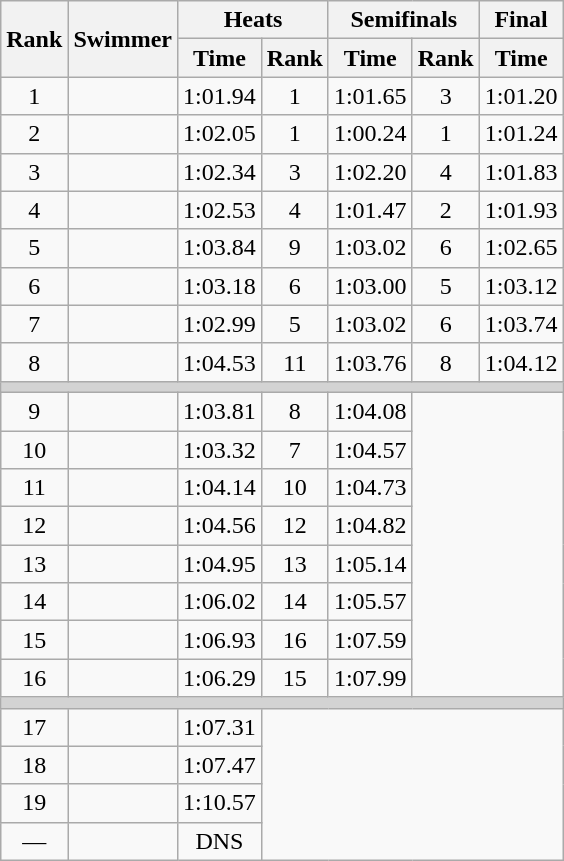<table class="wikitable" style="text-align:center;">
<tr>
<th rowspan="2">Rank</th>
<th rowspan="2">Swimmer</th>
<th colspan="2">Heats</th>
<th colspan="2">Semifinals</th>
<th>Final</th>
</tr>
<tr>
<th>Time</th>
<th>Rank</th>
<th>Time</th>
<th>Rank</th>
<th>Time</th>
</tr>
<tr>
<td>1</td>
<td align="left"></td>
<td>1:01.94</td>
<td>1</td>
<td>1:01.65</td>
<td>3</td>
<td>1:01.20</td>
</tr>
<tr>
<td>2</td>
<td align="left"></td>
<td>1:02.05</td>
<td>1</td>
<td>1:00.24</td>
<td>1</td>
<td>1:01.24</td>
</tr>
<tr>
<td>3</td>
<td align="left"></td>
<td>1:02.34</td>
<td>3</td>
<td>1:02.20</td>
<td>4</td>
<td>1:01.83</td>
</tr>
<tr>
<td>4</td>
<td align="left"></td>
<td>1:02.53</td>
<td>4</td>
<td>1:01.47</td>
<td>2</td>
<td>1:01.93</td>
</tr>
<tr>
<td>5</td>
<td align="left"></td>
<td>1:03.84</td>
<td>9</td>
<td>1:03.02</td>
<td>6</td>
<td>1:02.65</td>
</tr>
<tr>
<td>6</td>
<td align="left"></td>
<td>1:03.18</td>
<td>6</td>
<td>1:03.00</td>
<td>5</td>
<td>1:03.12</td>
</tr>
<tr>
<td>7</td>
<td align="left"></td>
<td>1:02.99</td>
<td>5</td>
<td>1:03.02</td>
<td>6</td>
<td>1:03.74</td>
</tr>
<tr>
<td>8</td>
<td align="left"></td>
<td>1:04.53</td>
<td>11</td>
<td>1:03.76</td>
<td>8</td>
<td>1:04.12</td>
</tr>
<tr>
<td colspan=7 bgcolor=lightgray></td>
</tr>
<tr>
<td>9</td>
<td align="left"></td>
<td>1:03.81</td>
<td>8</td>
<td>1:04.08</td>
<td colspan="2" rowspan=8></td>
</tr>
<tr>
<td>10</td>
<td align="left"></td>
<td>1:03.32</td>
<td>7</td>
<td>1:04.57</td>
</tr>
<tr>
<td>11</td>
<td align="left"></td>
<td>1:04.14</td>
<td>10</td>
<td>1:04.73</td>
</tr>
<tr>
<td>12</td>
<td align="left"></td>
<td>1:04.56</td>
<td>12</td>
<td>1:04.82</td>
</tr>
<tr>
<td>13</td>
<td align="left"></td>
<td>1:04.95</td>
<td>13</td>
<td>1:05.14</td>
</tr>
<tr>
<td>14</td>
<td align="left"></td>
<td>1:06.02</td>
<td>14</td>
<td>1:05.57</td>
</tr>
<tr>
<td>15</td>
<td align="left"></td>
<td>1:06.93</td>
<td>16</td>
<td>1:07.59</td>
</tr>
<tr>
<td>16</td>
<td align="left"></td>
<td>1:06.29</td>
<td>15</td>
<td>1:07.99</td>
</tr>
<tr>
<td colspan=7 bgcolor=lightgray></td>
</tr>
<tr>
<td>17</td>
<td align="left"></td>
<td>1:07.31</td>
<td colspan=4 rowspan=4></td>
</tr>
<tr>
<td>18</td>
<td align="left"></td>
<td>1:07.47</td>
</tr>
<tr>
<td>19</td>
<td align="left"></td>
<td>1:10.57</td>
</tr>
<tr>
<td>—</td>
<td align="left"></td>
<td>DNS</td>
</tr>
</table>
